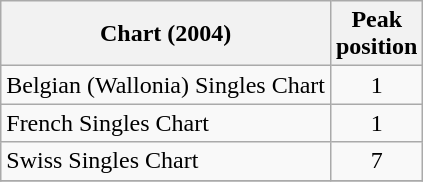<table class="wikitable sortable">
<tr>
<th>Chart (2004)</th>
<th>Peak<br>position</th>
</tr>
<tr>
<td>Belgian (Wallonia) Singles Chart</td>
<td align="center">1</td>
</tr>
<tr>
<td>French Singles Chart</td>
<td align="center">1</td>
</tr>
<tr>
<td>Swiss Singles Chart</td>
<td align="center">7</td>
</tr>
<tr>
</tr>
</table>
